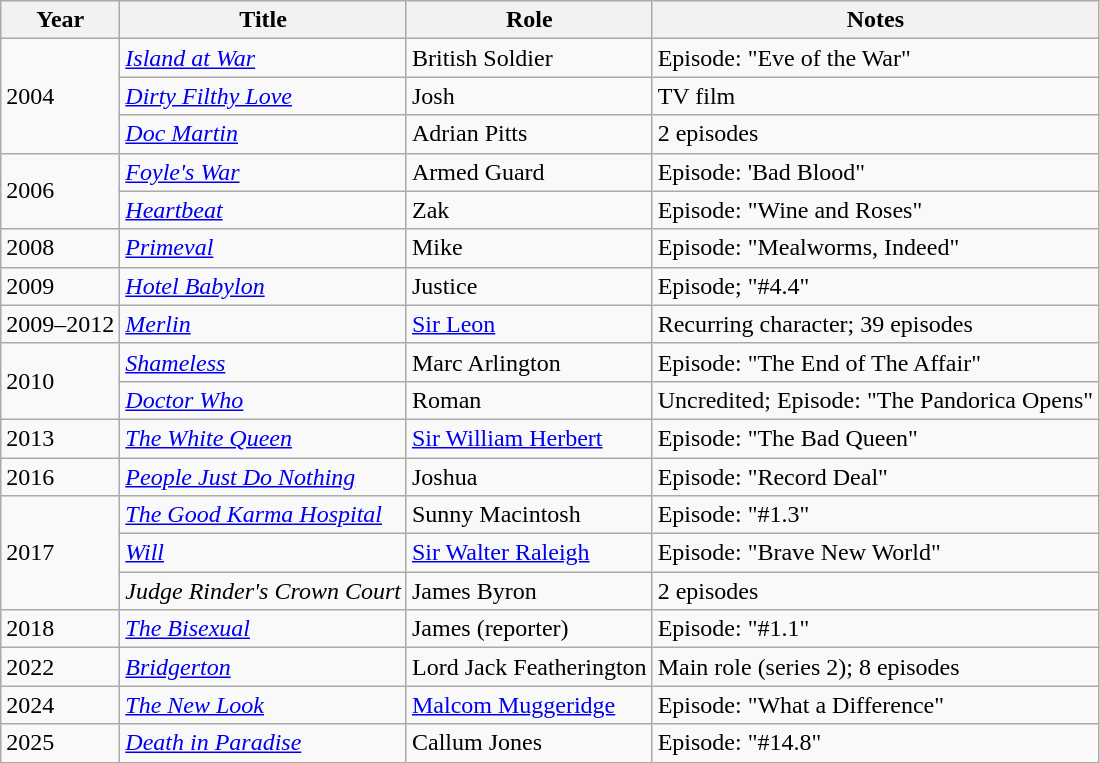<table class="wikitable">
<tr>
<th>Year</th>
<th>Title</th>
<th>Role</th>
<th>Notes</th>
</tr>
<tr>
<td rowspan="3">2004</td>
<td><em><a href='#'>Island at War</a></em></td>
<td>British Soldier</td>
<td>Episode: "Eve of the War"</td>
</tr>
<tr>
<td><em><a href='#'>Dirty Filthy Love</a></em></td>
<td>Josh</td>
<td>TV film</td>
</tr>
<tr>
<td><em><a href='#'>Doc Martin</a></em></td>
<td>Adrian Pitts</td>
<td>2 episodes</td>
</tr>
<tr>
<td rowspan="2">2006</td>
<td><em><a href='#'>Foyle's War</a></em></td>
<td>Armed Guard</td>
<td>Episode: 'Bad Blood"</td>
</tr>
<tr>
<td><em><a href='#'>Heartbeat</a></em></td>
<td>Zak</td>
<td>Episode: "Wine and Roses"</td>
</tr>
<tr>
<td>2008</td>
<td><em><a href='#'>Primeval</a></em></td>
<td>Mike</td>
<td>Episode: "Mealworms, Indeed"</td>
</tr>
<tr>
<td>2009</td>
<td><em><a href='#'>Hotel Babylon</a></em></td>
<td>Justice</td>
<td>Episode; "#4.4"</td>
</tr>
<tr>
<td>2009–2012</td>
<td><em><a href='#'>Merlin</a></em></td>
<td><a href='#'>Sir Leon</a></td>
<td>Recurring character; 39 episodes</td>
</tr>
<tr>
<td rowspan="2">2010</td>
<td><em><a href='#'>Shameless</a></em></td>
<td>Marc Arlington</td>
<td>Episode: "The End of The Affair"</td>
</tr>
<tr>
<td><em><a href='#'>Doctor Who</a></em></td>
<td>Roman</td>
<td>Uncredited; Episode: "The Pandorica Opens"</td>
</tr>
<tr>
<td>2013</td>
<td><em><a href='#'>The White Queen</a></em></td>
<td><a href='#'>Sir William Herbert</a></td>
<td>Episode: "The Bad Queen"</td>
</tr>
<tr>
<td>2016</td>
<td><em><a href='#'>People Just Do Nothing</a></em></td>
<td>Joshua</td>
<td>Episode: "Record Deal"</td>
</tr>
<tr>
<td rowspan="3">2017</td>
<td><em><a href='#'>The Good Karma Hospital</a></em></td>
<td>Sunny Macintosh</td>
<td>Episode: "#1.3"</td>
</tr>
<tr>
<td><em><a href='#'>Will</a></em></td>
<td><a href='#'>Sir Walter Raleigh</a></td>
<td>Episode: "Brave New World"</td>
</tr>
<tr>
<td><em>Judge Rinder's Crown Court</em></td>
<td>James Byron</td>
<td>2 episodes</td>
</tr>
<tr>
<td>2018</td>
<td><em><a href='#'>The Bisexual</a></em></td>
<td>James (reporter)</td>
<td>Episode: "#1.1"</td>
</tr>
<tr>
<td>2022</td>
<td><em><a href='#'>Bridgerton</a></em></td>
<td>Lord Jack Featherington</td>
<td>Main role (series 2); 8 episodes</td>
</tr>
<tr>
<td>2024</td>
<td><em><a href='#'>The New Look</a></em></td>
<td><a href='#'>Malcom Muggeridge</a></td>
<td>Episode: "What a Difference"</td>
</tr>
<tr>
<td>2025</td>
<td><em><a href='#'>Death in Paradise</a></em></td>
<td>Callum Jones</td>
<td>Episode: "#14.8"</td>
</tr>
</table>
